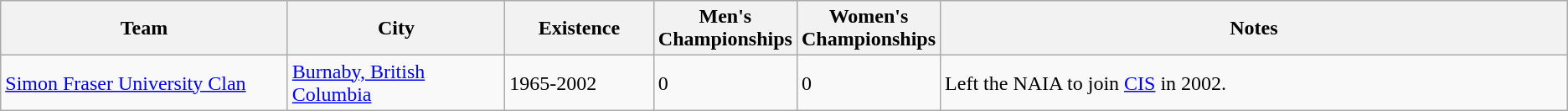<table class="wikitable">
<tr>
<th bgcolor="#DDDDFF" width="20%">Team</th>
<th bgcolor="#DDDDFF" width="15%">City</th>
<th bgcolor="#DDDDFF" width="10%">Existence</th>
<th bgcolor="#DDDDFF" width="5%">Men's Championships</th>
<th bgcolor="#DDDDFF" width="5%">Women's Championships</th>
<th bgcolor="#DDDDFF" width="45%">Notes</th>
</tr>
<tr>
<td><a href='#'>Simon Fraser University Clan</a></td>
<td><a href='#'>Burnaby, British Columbia</a></td>
<td>1965-2002</td>
<td>0</td>
<td>0</td>
<td>Left the NAIA to join <a href='#'>CIS</a> in 2002.</td>
</tr>
</table>
